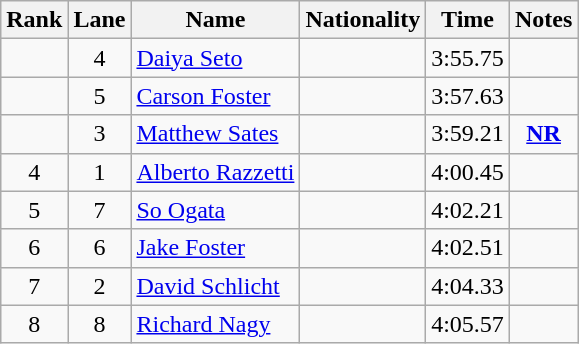<table class="wikitable sortable" style="text-align:center">
<tr>
<th>Rank</th>
<th>Lane</th>
<th>Name</th>
<th>Nationality</th>
<th>Time</th>
<th>Notes</th>
</tr>
<tr>
<td></td>
<td>4</td>
<td align=left><a href='#'>Daiya Seto</a></td>
<td align=left></td>
<td>3:55.75</td>
<td></td>
</tr>
<tr>
<td></td>
<td>5</td>
<td align=left><a href='#'>Carson Foster</a></td>
<td align=left></td>
<td>3:57.63</td>
<td></td>
</tr>
<tr>
<td></td>
<td>3</td>
<td align=left><a href='#'>Matthew Sates</a></td>
<td align=left></td>
<td>3:59.21</td>
<td><strong><a href='#'>NR</a></strong></td>
</tr>
<tr>
<td>4</td>
<td>1</td>
<td align=left><a href='#'>Alberto Razzetti</a></td>
<td align=left></td>
<td>4:00.45</td>
<td></td>
</tr>
<tr>
<td>5</td>
<td>7</td>
<td align=left><a href='#'>So Ogata</a></td>
<td align=left></td>
<td>4:02.21</td>
<td></td>
</tr>
<tr>
<td>6</td>
<td>6</td>
<td align=left><a href='#'>Jake Foster</a></td>
<td align=left></td>
<td>4:02.51</td>
<td></td>
</tr>
<tr>
<td>7</td>
<td>2</td>
<td align=left><a href='#'>David Schlicht</a></td>
<td align=left></td>
<td>4:04.33</td>
<td></td>
</tr>
<tr>
<td>8</td>
<td>8</td>
<td align=left><a href='#'>Richard Nagy</a></td>
<td align=left></td>
<td>4:05.57</td>
<td></td>
</tr>
</table>
